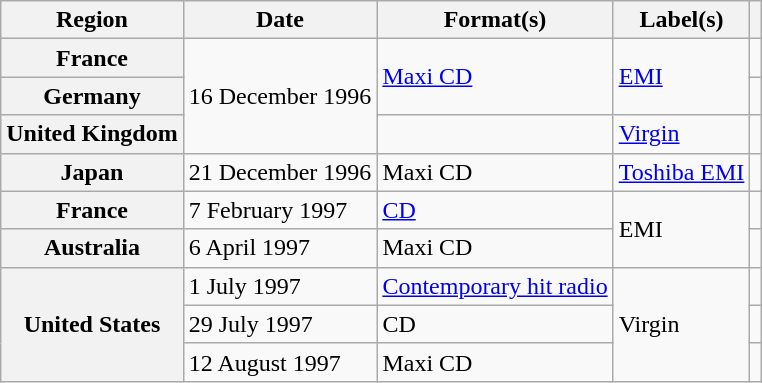<table class="wikitable plainrowheaders">
<tr>
<th scope="col">Region</th>
<th scope="col">Date</th>
<th scope="col">Format(s)</th>
<th scope="col">Label(s)</th>
<th scope="col"></th>
</tr>
<tr>
<th scope="row">France</th>
<td rowspan="3">16 December 1996</td>
<td rowspan="2"><a href='#'>Maxi CD</a></td>
<td rowspan="2"><a href='#'>EMI</a></td>
<td></td>
</tr>
<tr>
<th scope="row">Germany</th>
<td></td>
</tr>
<tr>
<th scope="row">United Kingdom</th>
<td></td>
<td><a href='#'>Virgin</a></td>
<td align="center"></td>
</tr>
<tr>
<th scope="row">Japan</th>
<td>21 December 1996</td>
<td>Maxi CD</td>
<td><a href='#'>Toshiba EMI</a></td>
<td align="center"></td>
</tr>
<tr>
<th scope="row">France</th>
<td>7 February 1997</td>
<td><a href='#'>CD</a></td>
<td rowspan="2">EMI</td>
<td></td>
</tr>
<tr>
<th scope="row">Australia</th>
<td>6 April 1997</td>
<td>Maxi CD</td>
<td></td>
</tr>
<tr>
<th scope="row" rowspan="3">United States</th>
<td>1 July 1997</td>
<td><a href='#'>Contemporary hit radio</a></td>
<td rowspan="3">Virgin</td>
<td align="center"></td>
</tr>
<tr>
<td>29 July 1997</td>
<td>CD</td>
<td align="center"></td>
</tr>
<tr>
<td>12 August 1997</td>
<td>Maxi CD</td>
<td></td>
</tr>
</table>
